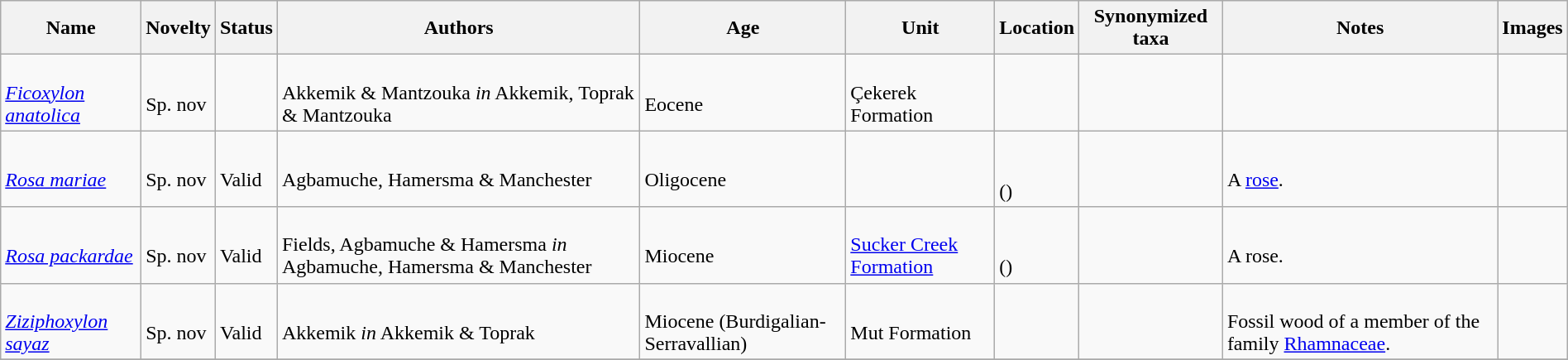<table class="wikitable sortable" align="center" width="100%">
<tr>
<th>Name</th>
<th>Novelty</th>
<th>Status</th>
<th>Authors</th>
<th>Age</th>
<th>Unit</th>
<th>Location</th>
<th>Synonymized taxa</th>
<th>Notes</th>
<th>Images</th>
</tr>
<tr>
<td><br><em><a href='#'>Ficoxylon anatolica</a></em></td>
<td><br>Sp. nov</td>
<td></td>
<td><br>Akkemik & Mantzouka <em>in</em> Akkemik, Toprak & Mantzouka</td>
<td><br>Eocene</td>
<td><br>Çekerek Formation</td>
<td><br></td>
<td></td>
<td></td>
<td></td>
</tr>
<tr>
<td><br><em><a href='#'>Rosa mariae</a></em></td>
<td><br>Sp. nov</td>
<td><br>Valid</td>
<td><br>Agbamuche, Hamersma & Manchester</td>
<td><br>Oligocene</td>
<td></td>
<td><br><br>()</td>
<td></td>
<td><br>A <a href='#'>rose</a>.</td>
<td></td>
</tr>
<tr>
<td><br><em><a href='#'>Rosa packardae</a></em></td>
<td><br>Sp. nov</td>
<td><br>Valid</td>
<td><br>Fields, Agbamuche & Hamersma <em>in</em> Agbamuche, Hamersma & Manchester</td>
<td><br>Miocene</td>
<td><br><a href='#'>Sucker Creek Formation</a></td>
<td><br><br>()</td>
<td></td>
<td><br>A rose.</td>
<td></td>
</tr>
<tr>
<td><br><em><a href='#'>Ziziphoxylon sayaz</a></em></td>
<td><br>Sp. nov</td>
<td><br>Valid</td>
<td><br>Akkemik <em>in</em> Akkemik & Toprak</td>
<td><br>Miocene (Burdigalian-Serravallian)</td>
<td><br>Mut Formation</td>
<td><br></td>
<td></td>
<td><br>Fossil wood of a member of the family <a href='#'>Rhamnaceae</a>.</td>
<td></td>
</tr>
<tr>
</tr>
</table>
